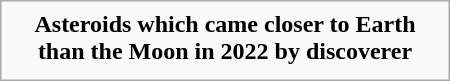<table class="infobox" style="width: 300px;">
<tr>
<td style="text-align:center"><strong>Asteroids which came closer to Earth than the Moon in 2022 by discoverer</strong></td>
</tr>
<tr>
<td></td>
</tr>
</table>
